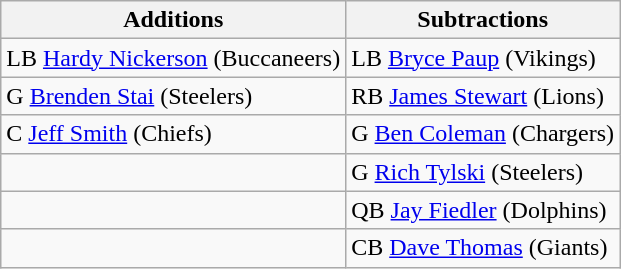<table class="wikitable">
<tr>
<th>Additions</th>
<th>Subtractions</th>
</tr>
<tr>
<td>LB <a href='#'>Hardy Nickerson</a> (Buccaneers)</td>
<td>LB <a href='#'>Bryce Paup</a> (Vikings)</td>
</tr>
<tr>
<td>G <a href='#'>Brenden Stai</a> (Steelers)</td>
<td>RB <a href='#'>James Stewart</a> (Lions)</td>
</tr>
<tr>
<td>C <a href='#'>Jeff Smith</a> (Chiefs)</td>
<td>G <a href='#'>Ben Coleman</a> (Chargers)</td>
</tr>
<tr>
<td></td>
<td>G <a href='#'>Rich Tylski</a> (Steelers)</td>
</tr>
<tr>
<td></td>
<td>QB <a href='#'>Jay Fiedler</a> (Dolphins)</td>
</tr>
<tr>
<td></td>
<td>CB <a href='#'>Dave Thomas</a> (Giants)</td>
</tr>
</table>
